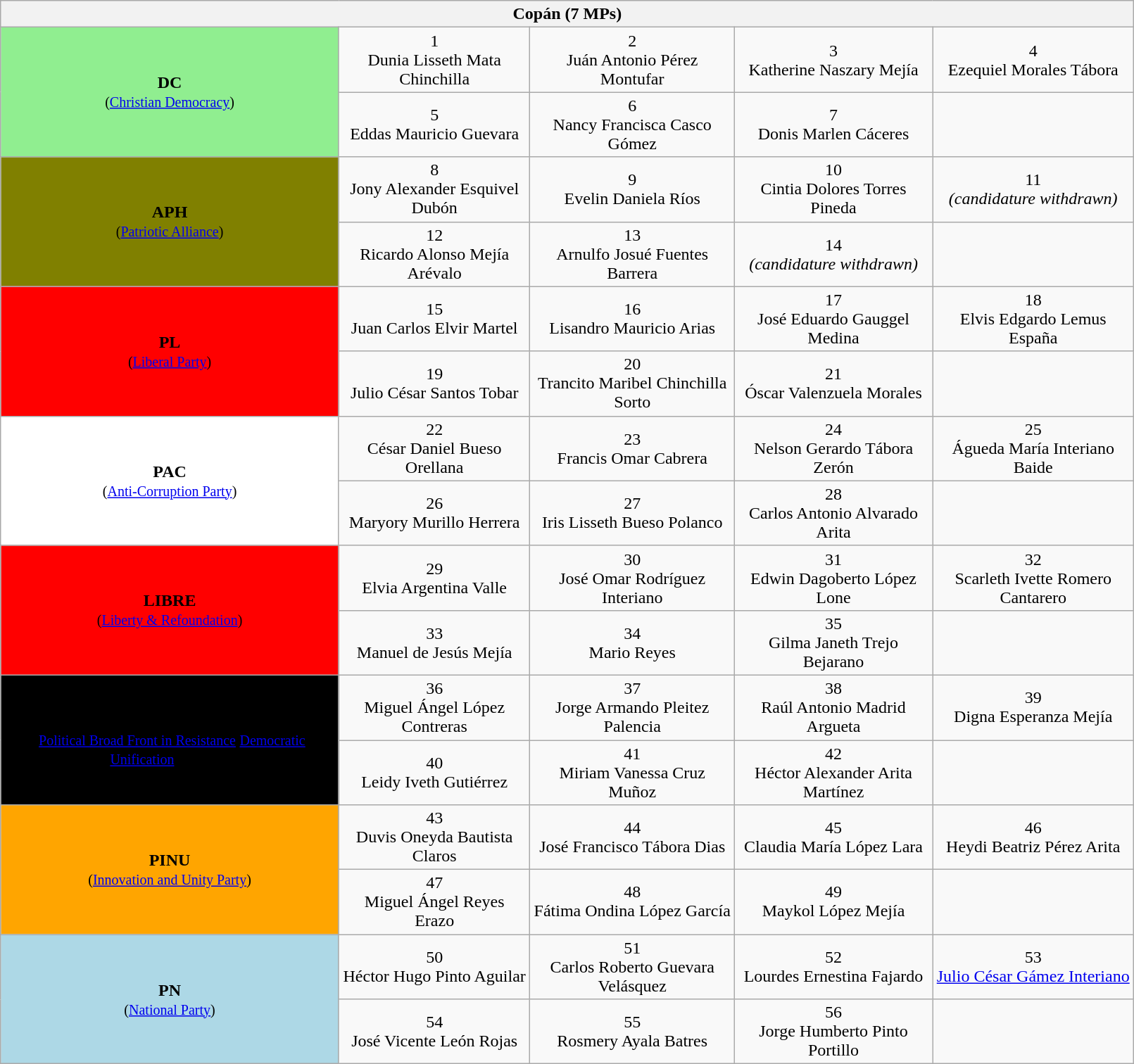<table class="wikitable" align="center" style="width: 85%">
<tr>
<th colspan=24>Copán (7 MPs)</th>
</tr>
<tr align="center">
<td bgcolor="lightgreen" rowspan=2><span><span><strong>DC</strong></span></span><br><small>(<a href='#'>Christian Democracy</a>)</small></td>
<td>1<br>Dunia Lisseth Mata Chinchilla</td>
<td>2<br>Juán Antonio Pérez Montufar</td>
<td>3<br>Katherine Naszary Mejía</td>
<td>4<br>Ezequiel Morales Tábora</td>
</tr>
<tr align="center">
<td>5<br>Eddas Mauricio Guevara</td>
<td>6<br>Nancy Francisca Casco Gómez</td>
<td>7<br>Donis Marlen Cáceres</td>
</tr>
<tr align="center">
<td bgcolor="olive" rowspan=2><span><span><strong>APH</strong></span></span><br><small>(<a href='#'>Patriotic Alliance</a>)</small></td>
<td>8<br>Jony Alexander Esquivel Dubón</td>
<td>9<br>Evelin Daniela Ríos</td>
<td>10<br>Cintia Dolores Torres Pineda</td>
<td>11<br><em>(candidature withdrawn)</em></td>
</tr>
<tr align="center">
<td>12<br>Ricardo Alonso Mejía Arévalo</td>
<td>13<br>Arnulfo Josué Fuentes Barrera</td>
<td>14<br><em>(candidature withdrawn)</em></td>
</tr>
<tr align="center">
<td bgcolor="red" rowspan=2><span><span><strong>PL</strong></span></span><br><small>(<a href='#'>Liberal Party</a>)</small></td>
<td>15<br>Juan Carlos Elvir Martel</td>
<td>16<br>Lisandro Mauricio Arias</td>
<td>17<br>José Eduardo Gauggel Medina</td>
<td>18<br>Elvis Edgardo Lemus España</td>
</tr>
<tr align="center">
<td>19<br>Julio César Santos Tobar</td>
<td>20<br>Trancito Maribel Chinchilla Sorto</td>
<td>21<br>Óscar Valenzuela Morales</td>
</tr>
<tr align="center">
<td bgcolor="white" rowspan=2><span><span><strong>PAC</strong></span></span><br><small>(<a href='#'>Anti-Corruption Party</a>)</small></td>
<td>22<br>César Daniel Bueso Orellana</td>
<td>23<br>Francis Omar Cabrera</td>
<td>24<br>Nelson Gerardo Tábora Zerón</td>
<td>25<br>Águeda María Interiano Baide</td>
</tr>
<tr align="center">
<td>26<br>Maryory Murillo Herrera</td>
<td>27<br>Iris Lisseth Bueso Polanco</td>
<td>28<br>Carlos Antonio Alvarado Arita</td>
</tr>
<tr align="center">
<td bgcolor="red" rowspan=2><span><span><strong>LIBRE</strong></span></span><br><small>(<a href='#'>Liberty & Refoundation</a>)</small></td>
<td>29<br>Elvia Argentina Valle</td>
<td>30<br>José Omar Rodríguez Interiano</td>
<td>31<br>Edwin Dagoberto López Lone</td>
<td>32<br>Scarleth Ivette Romero Cantarero</td>
</tr>
<tr align="center">
<td>33<br>Manuel de Jesús Mejía</td>
<td>34<br>Mario Reyes</td>
<td>35<br>Gilma Janeth Trejo Bejarano</td>
</tr>
<tr align="center">
<td bgcolor="black" rowspan=2><span><span><strong>UD/FAPER</strong></span></span><br><small>(<a href='#'>Political Broad Front in Resistance</a>/<a href='#'>Democratic Unification</a> Alliance)</small></td>
<td>36<br>Miguel Ángel López Contreras</td>
<td>37<br>Jorge Armando Pleitez Palencia</td>
<td>38<br>Raúl Antonio Madrid Argueta</td>
<td>39<br>Digna Esperanza Mejía</td>
</tr>
<tr align="center">
<td>40<br>Leidy Iveth Gutiérrez</td>
<td>41<br>Miriam Vanessa Cruz Muñoz</td>
<td>42<br>Héctor Alexander Arita Martínez</td>
</tr>
<tr align="center">
<td bgcolor="orange" rowspan=2><span><span><strong>PINU</strong></span></span><br><small>(<a href='#'>Innovation and Unity Party</a>)</small></td>
<td>43<br>Duvis Oneyda Bautista Claros</td>
<td>44<br>José Francisco Tábora Dias</td>
<td>45<br>Claudia María López Lara</td>
<td>46<br>Heydi Beatriz Pérez Arita</td>
</tr>
<tr align="center">
<td>47<br>Miguel Ángel Reyes Erazo</td>
<td>48<br>Fátima Ondina López García</td>
<td>49<br>Maykol López Mejía</td>
</tr>
<tr align="center">
<td bgcolor="lightblue" rowspan=2><span><span><strong>PN</strong></span></span><br><small>(<a href='#'>National Party</a>)</small></td>
<td>50<br>Héctor Hugo Pinto Aguilar</td>
<td>51<br>Carlos Roberto Guevara Velásquez</td>
<td>52<br>Lourdes Ernestina Fajardo</td>
<td>53<br><a href='#'>Julio César Gámez Interiano</a></td>
</tr>
<tr align="center">
<td>54<br>José Vicente León Rojas</td>
<td>55<br>Rosmery Ayala Batres</td>
<td>56<br>Jorge Humberto Pinto Portillo</td>
</tr>
</table>
